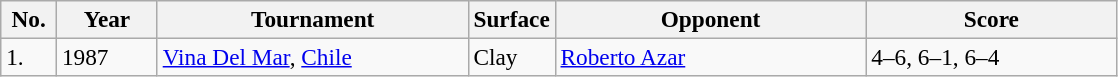<table class="sortable wikitable" style=font-size:97%>
<tr>
<th width=30>No.</th>
<th width=60>Year</th>
<th width=200>Tournament</th>
<th width=50>Surface</th>
<th width=200>Opponent</th>
<th width=160>Score</th>
</tr>
<tr>
<td>1.</td>
<td>1987</td>
<td> <a href='#'>Vina Del Mar</a>, <a href='#'>Chile</a></td>
<td>Clay</td>
<td> <a href='#'>Roberto Azar</a></td>
<td>4–6, 6–1, 6–4</td>
</tr>
</table>
